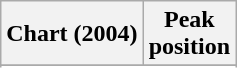<table class="wikitable sortable plainrowheaders" style="text-align:center">
<tr>
<th scope="col">Chart (2004)</th>
<th scope="col">Peak<br>position</th>
</tr>
<tr>
</tr>
<tr>
</tr>
<tr>
</tr>
</table>
